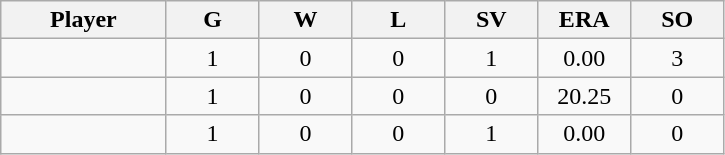<table class="wikitable sortable">
<tr>
<th bgcolor="#DDDDFF" width="16%">Player</th>
<th bgcolor="#DDDDFF" width="9%">G</th>
<th bgcolor="#DDDDFF" width="9%">W</th>
<th bgcolor="#DDDDFF" width="9%">L</th>
<th bgcolor="#DDDDFF" width="9%">SV</th>
<th bgcolor="#DDDDFF" width="9%">ERA</th>
<th bgcolor="#DDDDFF" width="9%">SO</th>
</tr>
<tr align="center">
<td></td>
<td>1</td>
<td>0</td>
<td>0</td>
<td>1</td>
<td>0.00</td>
<td>3</td>
</tr>
<tr align="center">
<td></td>
<td>1</td>
<td>0</td>
<td>0</td>
<td>0</td>
<td>20.25</td>
<td>0</td>
</tr>
<tr align="center">
<td></td>
<td>1</td>
<td>0</td>
<td>0</td>
<td>1</td>
<td>0.00</td>
<td>0</td>
</tr>
</table>
